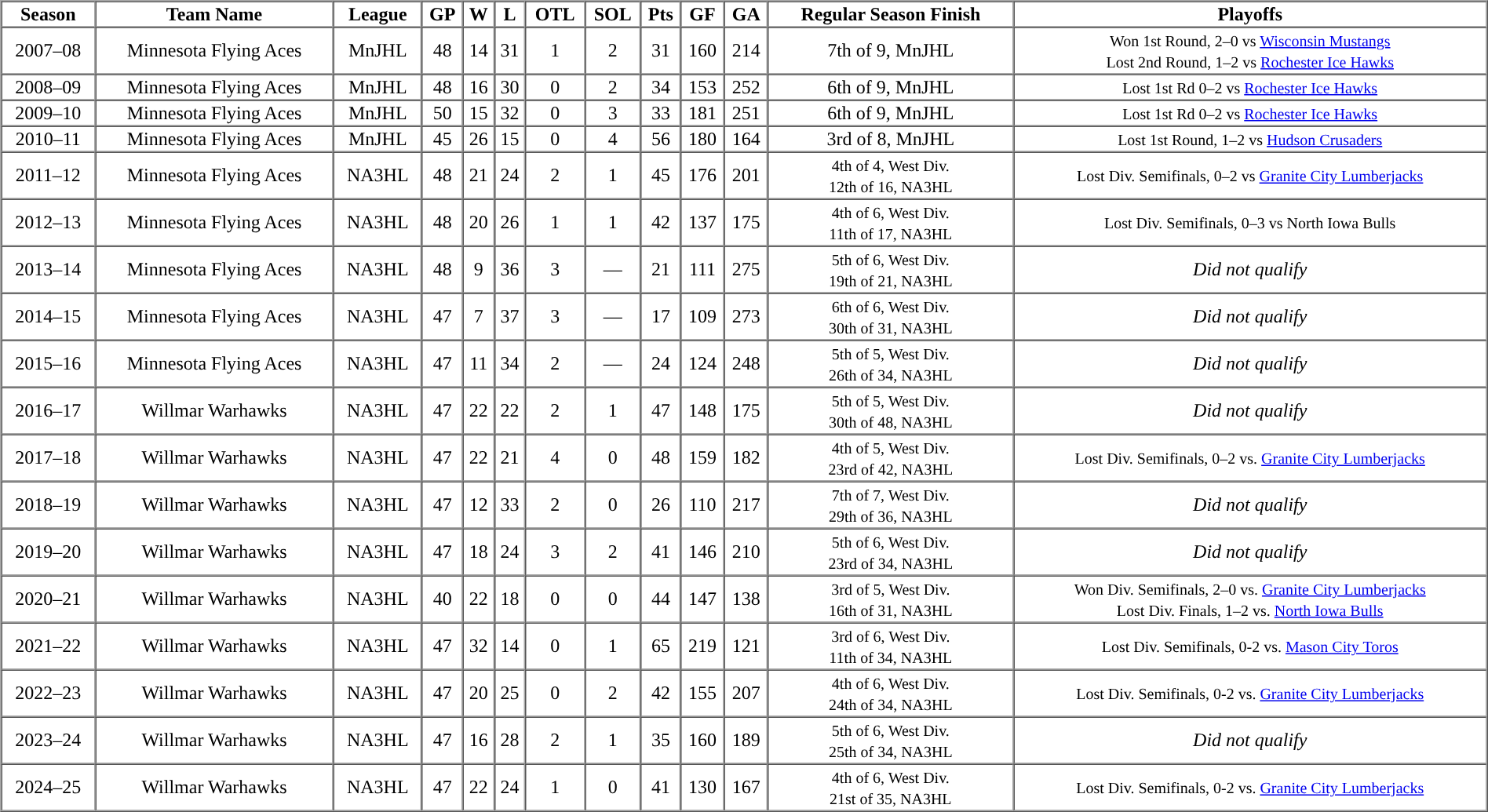<table cellpadding="1" border="1" cellspacing="0" width="100%">
<tr align="center">
<th>Season</th>
<th>Team Name</th>
<th>League</th>
<th>GP</th>
<th>W</th>
<th>L</th>
<th>OTL</th>
<th>SOL</th>
<th>Pts</th>
<th>GF</th>
<th>GA</th>
<th>Regular Season Finish</th>
<th>Playoffs</th>
</tr>
<tr align="center">
<td>2007–08</td>
<td>Minnesota Flying Aces</td>
<td>MnJHL</td>
<td>48</td>
<td>14</td>
<td>31</td>
<td>1</td>
<td>2</td>
<td>31</td>
<td>160</td>
<td>214</td>
<td>7th of 9, MnJHL</td>
<td><small>Won 1st Round, 2–0 vs <a href='#'>Wisconsin Mustangs</a><br>Lost 2nd Round, 1–2 vs <a href='#'>Rochester Ice Hawks</a></small></td>
</tr>
<tr align="center">
<td>2008–09</td>
<td>Minnesota Flying Aces</td>
<td>MnJHL</td>
<td>48</td>
<td>16</td>
<td>30</td>
<td>0</td>
<td>2</td>
<td>34</td>
<td>153</td>
<td>252</td>
<td>6th of 9, MnJHL</td>
<td><small>Lost 1st Rd 0–2 vs <a href='#'>Rochester Ice Hawks</a></small></td>
</tr>
<tr align="center">
<td>2009–10</td>
<td>Minnesota Flying Aces</td>
<td>MnJHL</td>
<td>50</td>
<td>15</td>
<td>32</td>
<td>0</td>
<td>3</td>
<td>33</td>
<td>181</td>
<td>251</td>
<td>6th of 9, MnJHL</td>
<td><small>Lost 1st Rd 0–2 vs <a href='#'>Rochester Ice Hawks</a></small></td>
</tr>
<tr align="center">
<td>2010–11</td>
<td>Minnesota Flying Aces</td>
<td>MnJHL</td>
<td>45</td>
<td>26</td>
<td>15</td>
<td>0</td>
<td>4</td>
<td>56</td>
<td>180</td>
<td>164</td>
<td>3rd of 8, MnJHL</td>
<td><small>Lost 1st Round, 1–2 vs <a href='#'>Hudson Crusaders</a></small></td>
</tr>
<tr align="center">
<td>2011–12</td>
<td>Minnesota Flying Aces</td>
<td>NA3HL</td>
<td>48</td>
<td>21</td>
<td>24</td>
<td>2</td>
<td>1</td>
<td>45</td>
<td>176</td>
<td>201</td>
<td><small>4th of 4, West Div.<br>12th of 16, NA3HL</small></td>
<td><small>Lost Div. Semifinals, 0–2 vs <a href='#'>Granite City Lumberjacks</a></small></td>
</tr>
<tr align="center">
<td>2012–13</td>
<td>Minnesota Flying Aces</td>
<td>NA3HL</td>
<td>48</td>
<td>20</td>
<td>26</td>
<td>1</td>
<td>1</td>
<td>42</td>
<td>137</td>
<td>175</td>
<td><small>4th of 6, West Div.<br>11th of 17, NA3HL</small></td>
<td><small>Lost Div. Semifinals, 0–3 vs North Iowa Bulls</small></td>
</tr>
<tr align="center">
<td>2013–14</td>
<td>Minnesota Flying Aces</td>
<td>NA3HL</td>
<td>48</td>
<td>9</td>
<td>36</td>
<td>3</td>
<td>—</td>
<td>21</td>
<td>111</td>
<td>275</td>
<td><small>5th of 6, West Div.<br>19th of 21, NA3HL</small></td>
<td><em>Did not qualify</em></td>
</tr>
<tr align="center">
<td>2014–15</td>
<td>Minnesota Flying Aces</td>
<td>NA3HL</td>
<td>47</td>
<td>7</td>
<td>37</td>
<td>3</td>
<td>—</td>
<td>17</td>
<td>109</td>
<td>273</td>
<td><small>6th of 6, West Div.<br>30th of 31, NA3HL</small></td>
<td><em>Did not qualify</em></td>
</tr>
<tr align="center">
<td>2015–16</td>
<td>Minnesota Flying Aces</td>
<td>NA3HL</td>
<td>47</td>
<td>11</td>
<td>34</td>
<td>2</td>
<td>—</td>
<td>24</td>
<td>124</td>
<td>248</td>
<td><small>5th of 5, West Div.<br>26th of 34, NA3HL</small></td>
<td><em>Did not qualify</em></td>
</tr>
<tr align="center">
<td>2016–17</td>
<td>Willmar Warhawks</td>
<td>NA3HL</td>
<td>47</td>
<td>22</td>
<td>22</td>
<td>2</td>
<td>1</td>
<td>47</td>
<td>148</td>
<td>175</td>
<td><small>5th of 5, West Div.<br>30th of 48, NA3HL</small></td>
<td><em>Did not qualify</em></td>
</tr>
<tr align="center">
<td>2017–18</td>
<td>Willmar Warhawks</td>
<td>NA3HL</td>
<td>47</td>
<td>22</td>
<td>21</td>
<td>4</td>
<td>0</td>
<td>48</td>
<td>159</td>
<td>182</td>
<td><small>4th of 5, West Div.<br>23rd of 42, NA3HL</small></td>
<td><small>Lost Div. Semifinals, 0–2 vs. <a href='#'>Granite City Lumberjacks</a></small></td>
</tr>
<tr align="center">
<td>2018–19</td>
<td>Willmar Warhawks</td>
<td>NA3HL</td>
<td>47</td>
<td>12</td>
<td>33</td>
<td>2</td>
<td>0</td>
<td>26</td>
<td>110</td>
<td>217</td>
<td><small>7th of 7, West Div.<br>29th of 36, NA3HL</small></td>
<td><em>Did not qualify</em></td>
</tr>
<tr align="center">
<td>2019–20</td>
<td>Willmar Warhawks</td>
<td>NA3HL</td>
<td>47</td>
<td>18</td>
<td>24</td>
<td>3</td>
<td>2</td>
<td>41</td>
<td>146</td>
<td>210</td>
<td><small>5th of 6, West Div.<br>23rd of 34, NA3HL</small></td>
<td><em>Did not qualify</em></td>
</tr>
<tr align="center">
<td>2020–21</td>
<td>Willmar Warhawks</td>
<td>NA3HL</td>
<td>40</td>
<td>22</td>
<td>18</td>
<td>0</td>
<td>0</td>
<td>44</td>
<td>147</td>
<td>138</td>
<td><small>3rd of 5, West Div.<br>16th of 31, NA3HL</small></td>
<td><small>Won Div. Semifinals, 2–0 vs. <a href='#'>Granite City Lumberjacks</a><br>Lost Div. Finals, 1–2 vs. <a href='#'>North Iowa Bulls</a></small></td>
</tr>
<tr align="center">
<td>2021–22</td>
<td>Willmar Warhawks</td>
<td>NA3HL</td>
<td>47</td>
<td>32</td>
<td>14</td>
<td>0</td>
<td>1</td>
<td>65</td>
<td>219</td>
<td>121</td>
<td><small>3rd of 6, West Div.<br>11th of 34, NA3HL</small></td>
<td><small>Lost Div. Semifinals, 0-2 vs. <a href='#'>Mason City Toros</a></small></td>
</tr>
<tr align="center">
<td>2022–23</td>
<td>Willmar Warhawks</td>
<td>NA3HL</td>
<td>47</td>
<td>20</td>
<td>25</td>
<td>0</td>
<td>2</td>
<td>42</td>
<td>155</td>
<td>207</td>
<td><small>4th of 6, West Div.<br>24th of 34, NA3HL</small></td>
<td><small>Lost Div. Semifinals, 0-2 vs. <a href='#'>Granite City Lumberjacks</a></small></td>
</tr>
<tr align="center">
<td>2023–24</td>
<td>Willmar Warhawks</td>
<td>NA3HL</td>
<td>47</td>
<td>16</td>
<td>28</td>
<td>2</td>
<td>1</td>
<td>35</td>
<td>160</td>
<td>189</td>
<td><small>5th of 6, West Div.<br>25th of 34, NA3HL</small></td>
<td><em>Did not qualify</em></td>
</tr>
<tr align="center">
<td>2024–25</td>
<td>Willmar Warhawks</td>
<td>NA3HL</td>
<td>47</td>
<td>22</td>
<td>24</td>
<td>1</td>
<td>0</td>
<td>41</td>
<td>130</td>
<td>167</td>
<td><small>4th of 6, West Div.<br>21st of 35, NA3HL</small></td>
<td><small>Lost Div. Semifinals, 0-2 vs. <a href='#'>Granite City Lumberjacks</a></small></td>
</tr>
</table>
